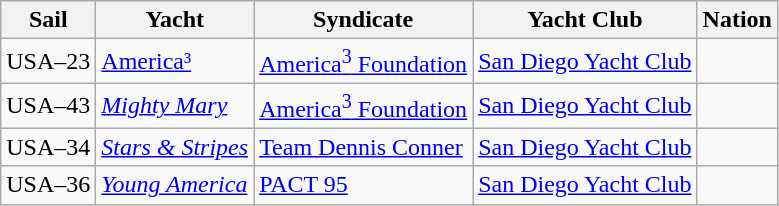<table class="wikitable">
<tr>
<th>Sail</th>
<th>Yacht</th>
<th>Syndicate</th>
<th>Yacht Club</th>
<th>Nation</th>
</tr>
<tr>
<td>USA–23</td>
<td><a href='#'>America³</a></td>
<td><a href='#'>America<sup>3</sup> Foundation</a></td>
<td><a href='#'>San Diego Yacht Club</a></td>
<td></td>
</tr>
<tr>
<td>USA–43</td>
<td><a href='#'><em>Mighty Mary</em></a></td>
<td><a href='#'>America<sup>3</sup> Foundation</a></td>
<td><a href='#'>San Diego Yacht Club</a></td>
<td></td>
</tr>
<tr>
<td>USA–34</td>
<td><a href='#'><em>Stars & Stripes</em></a></td>
<td><a href='#'>Team Dennis Conner</a></td>
<td><a href='#'>San Diego Yacht Club</a></td>
<td></td>
</tr>
<tr>
<td>USA–36</td>
<td><em><a href='#'>Young America</a></em></td>
<td><a href='#'>PACT 95</a></td>
<td><a href='#'>San Diego Yacht Club</a></td>
<td></td>
</tr>
</table>
